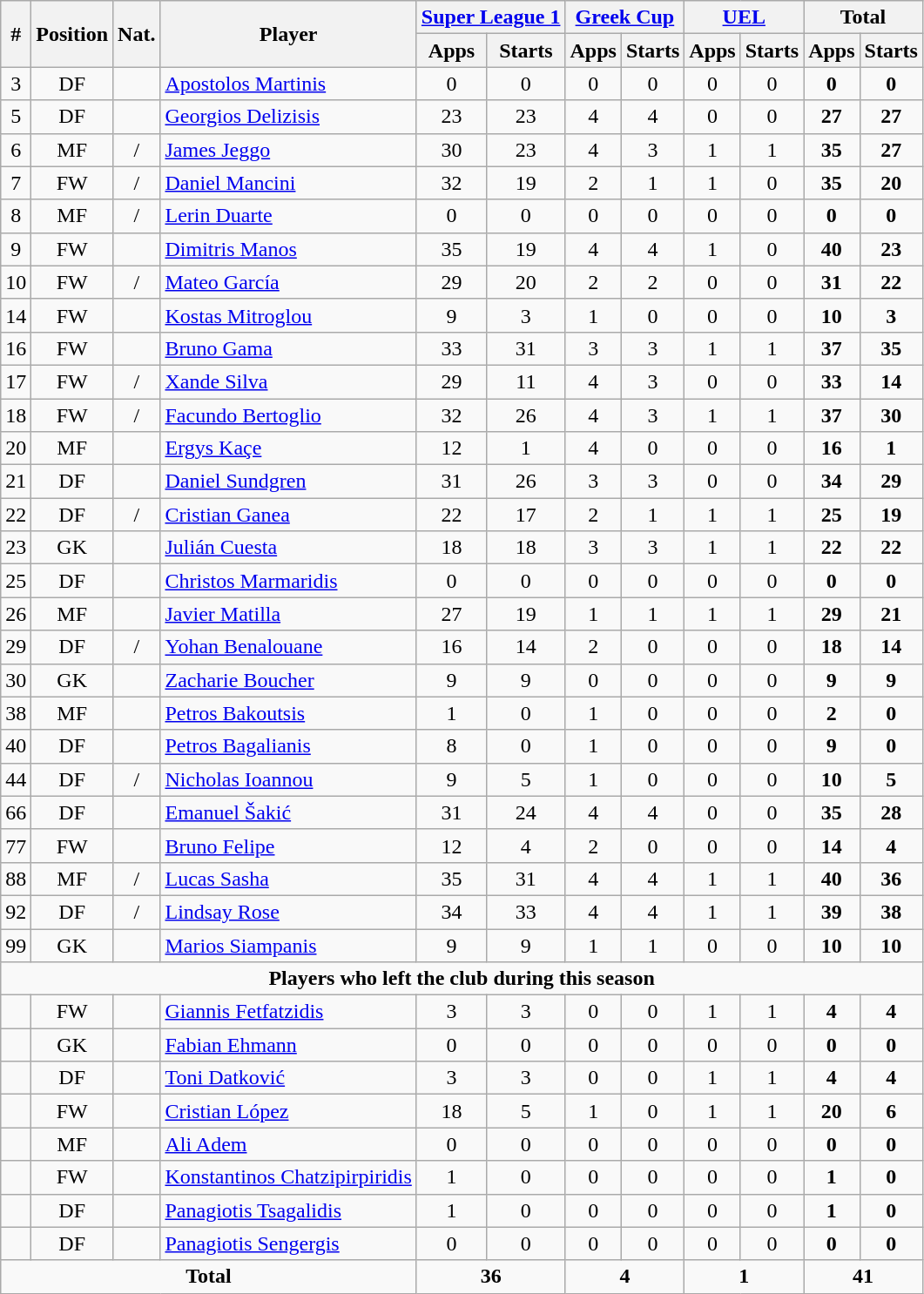<table class="wikitable sortable" style="text-align:center">
<tr>
<th rowspan="2">#</th>
<th rowspan="2">Position</th>
<th rowspan="2">Nat.</th>
<th rowspan="2">Player</th>
<th colspan="2"><a href='#'>Super League 1</a></th>
<th colspan="2"><a href='#'>Greek Cup</a></th>
<th colspan="2"><a href='#'>UEL</a></th>
<th colspan="2">Total</th>
</tr>
<tr>
<th>Apps</th>
<th>Starts</th>
<th>Apps</th>
<th>Starts</th>
<th>Apps</th>
<th>Starts</th>
<th>Apps</th>
<th>Starts</th>
</tr>
<tr>
<td>3</td>
<td>DF</td>
<td></td>
<td align=left><a href='#'>Apostolos Martinis</a></td>
<td>0</td>
<td>0</td>
<td>0</td>
<td>0</td>
<td>0</td>
<td>0</td>
<td><strong>0</strong></td>
<td><strong>0</strong></td>
</tr>
<tr>
<td>5</td>
<td>DF</td>
<td></td>
<td align=left><a href='#'>Georgios Delizisis</a></td>
<td>23</td>
<td>23</td>
<td>4</td>
<td>4</td>
<td>0</td>
<td>0</td>
<td><strong>27</strong></td>
<td><strong>27</strong></td>
</tr>
<tr>
<td>6</td>
<td>MF</td>
<td> / </td>
<td align=left><a href='#'>James Jeggo</a></td>
<td>30</td>
<td>23</td>
<td>4</td>
<td>3</td>
<td>1</td>
<td>1</td>
<td><strong>35</strong></td>
<td><strong>27</strong></td>
</tr>
<tr>
<td>7</td>
<td>FW</td>
<td> / </td>
<td align=left><a href='#'>Daniel Mancini</a></td>
<td>32</td>
<td>19</td>
<td>2</td>
<td>1</td>
<td>1</td>
<td>0</td>
<td><strong>35</strong></td>
<td><strong>20</strong></td>
</tr>
<tr>
<td>8</td>
<td>MF</td>
<td> / </td>
<td align=left><a href='#'>Lerin Duarte</a></td>
<td>0</td>
<td>0</td>
<td>0</td>
<td>0</td>
<td>0</td>
<td>0</td>
<td><strong>0</strong></td>
<td><strong>0</strong></td>
</tr>
<tr>
<td>9</td>
<td>FW</td>
<td></td>
<td align=left><a href='#'>Dimitris Manos</a></td>
<td>35</td>
<td>19</td>
<td>4</td>
<td>4</td>
<td>1</td>
<td>0</td>
<td><strong>40</strong></td>
<td><strong>23</strong></td>
</tr>
<tr>
<td>10</td>
<td>FW</td>
<td> / </td>
<td align=left><a href='#'>Mateo García</a></td>
<td>29</td>
<td>20</td>
<td>2</td>
<td>2</td>
<td>0</td>
<td>0</td>
<td><strong>31</strong></td>
<td><strong>22</strong></td>
</tr>
<tr>
<td>14</td>
<td>FW</td>
<td></td>
<td align=left><a href='#'>Kostas Mitroglou</a></td>
<td>9</td>
<td>3</td>
<td>1</td>
<td>0</td>
<td>0</td>
<td>0</td>
<td><strong>10</strong></td>
<td><strong>3</strong></td>
</tr>
<tr>
<td>16</td>
<td>FW</td>
<td></td>
<td align=left><a href='#'>Bruno Gama</a></td>
<td>33</td>
<td>31</td>
<td>3</td>
<td>3</td>
<td>1</td>
<td>1</td>
<td><strong>37</strong></td>
<td><strong>35</strong></td>
</tr>
<tr>
<td>17</td>
<td>FW</td>
<td> / </td>
<td align=left><a href='#'>Xande Silva</a></td>
<td>29</td>
<td>11</td>
<td>4</td>
<td>3</td>
<td>0</td>
<td>0</td>
<td><strong>33</strong></td>
<td><strong>14</strong></td>
</tr>
<tr>
<td>18</td>
<td>FW</td>
<td> / </td>
<td align=left><a href='#'>Facundo Bertoglio</a></td>
<td>32</td>
<td>26</td>
<td>4</td>
<td>3</td>
<td>1</td>
<td>1</td>
<td><strong>37</strong></td>
<td><strong>30</strong></td>
</tr>
<tr>
<td>20</td>
<td>MF</td>
<td></td>
<td align=left><a href='#'>Ergys Kaçe</a></td>
<td>12</td>
<td>1</td>
<td>4</td>
<td>0</td>
<td>0</td>
<td>0</td>
<td><strong>16</strong></td>
<td><strong>1</strong></td>
</tr>
<tr>
<td>21</td>
<td>DF</td>
<td></td>
<td align=left><a href='#'>Daniel Sundgren</a></td>
<td>31</td>
<td>26</td>
<td>3</td>
<td>3</td>
<td>0</td>
<td>0</td>
<td><strong>34</strong></td>
<td><strong>29</strong></td>
</tr>
<tr>
<td>22</td>
<td>DF</td>
<td> / </td>
<td align=left><a href='#'>Cristian Ganea</a></td>
<td>22</td>
<td>17</td>
<td>2</td>
<td>1</td>
<td>1</td>
<td>1</td>
<td><strong>25</strong></td>
<td><strong>19</strong></td>
</tr>
<tr>
<td>23</td>
<td>GK</td>
<td></td>
<td align=left><a href='#'>Julián Cuesta</a></td>
<td>18</td>
<td>18</td>
<td>3</td>
<td>3</td>
<td>1</td>
<td>1</td>
<td><strong>22</strong></td>
<td><strong>22</strong></td>
</tr>
<tr>
<td>25</td>
<td>DF</td>
<td></td>
<td align=left><a href='#'>Christos Marmaridis</a></td>
<td>0</td>
<td>0</td>
<td>0</td>
<td>0</td>
<td>0</td>
<td>0</td>
<td><strong>0</strong></td>
<td><strong>0</strong></td>
</tr>
<tr>
<td>26</td>
<td>MF</td>
<td></td>
<td align=left><a href='#'>Javier Matilla</a></td>
<td>27</td>
<td>19</td>
<td>1</td>
<td>1</td>
<td>1</td>
<td>1</td>
<td><strong>29</strong></td>
<td><strong>21</strong></td>
</tr>
<tr>
<td>29</td>
<td>DF</td>
<td> / </td>
<td align=left><a href='#'>Yohan Benalouane</a></td>
<td>16</td>
<td>14</td>
<td>2</td>
<td>0</td>
<td>0</td>
<td>0</td>
<td><strong>18</strong></td>
<td><strong>14</strong></td>
</tr>
<tr>
<td>30</td>
<td>GK</td>
<td></td>
<td align=left><a href='#'>Zacharie Boucher</a></td>
<td>9</td>
<td>9</td>
<td>0</td>
<td>0</td>
<td>0</td>
<td>0</td>
<td><strong>9</strong></td>
<td><strong>9</strong></td>
</tr>
<tr>
<td>38</td>
<td>MF</td>
<td></td>
<td align=left><a href='#'>Petros Bakoutsis</a></td>
<td>1</td>
<td>0</td>
<td>1</td>
<td>0</td>
<td>0</td>
<td>0</td>
<td><strong>2</strong></td>
<td><strong>0</strong></td>
</tr>
<tr>
<td>40</td>
<td>DF</td>
<td></td>
<td align=left><a href='#'>Petros Bagalianis</a></td>
<td>8</td>
<td>0</td>
<td>1</td>
<td>0</td>
<td>0</td>
<td>0</td>
<td><strong>9</strong></td>
<td><strong>0</strong></td>
</tr>
<tr>
<td>44</td>
<td>DF</td>
<td> / </td>
<td align=left><a href='#'>Nicholas Ioannou</a></td>
<td>9</td>
<td>5</td>
<td>1</td>
<td>0</td>
<td>0</td>
<td>0</td>
<td><strong>10</strong></td>
<td><strong>5</strong></td>
</tr>
<tr>
<td>66</td>
<td>DF</td>
<td></td>
<td align=left><a href='#'>Emanuel Šakić</a></td>
<td>31</td>
<td>24</td>
<td>4</td>
<td>4</td>
<td>0</td>
<td>0</td>
<td><strong>35</strong></td>
<td><strong>28</strong></td>
</tr>
<tr>
<td>77</td>
<td>FW</td>
<td></td>
<td align=left><a href='#'>Bruno Felipe</a></td>
<td>12</td>
<td>4</td>
<td>2</td>
<td>0</td>
<td>0</td>
<td>0</td>
<td><strong>14</strong></td>
<td><strong>4</strong></td>
</tr>
<tr>
<td>88</td>
<td>MF</td>
<td> / </td>
<td align=left><a href='#'>Lucas Sasha</a></td>
<td>35</td>
<td>31</td>
<td>4</td>
<td>4</td>
<td>1</td>
<td>1</td>
<td><strong>40</strong></td>
<td><strong>36</strong></td>
</tr>
<tr>
<td>92</td>
<td>DF</td>
<td> / </td>
<td align=left><a href='#'>Lindsay Rose</a></td>
<td>34</td>
<td>33</td>
<td>4</td>
<td>4</td>
<td>1</td>
<td>1</td>
<td><strong>39</strong></td>
<td><strong>38</strong></td>
</tr>
<tr>
<td>99</td>
<td>GK</td>
<td></td>
<td align=left><a href='#'>Marios Siampanis</a></td>
<td>9</td>
<td>9</td>
<td>1</td>
<td>1</td>
<td>0</td>
<td>0</td>
<td><strong>10</strong></td>
<td><strong>10</strong></td>
</tr>
<tr>
<td colspan="13"><strong>Players who left the club during this season</strong></td>
</tr>
<tr>
<td></td>
<td>FW</td>
<td></td>
<td align=left><a href='#'>Giannis Fetfatzidis</a></td>
<td>3</td>
<td>3</td>
<td>0</td>
<td>0</td>
<td>1</td>
<td>1</td>
<td><strong>4</strong></td>
<td><strong>4</strong></td>
</tr>
<tr>
<td></td>
<td>GK</td>
<td></td>
<td align=left><a href='#'>Fabian Ehmann</a></td>
<td>0</td>
<td>0</td>
<td>0</td>
<td>0</td>
<td>0</td>
<td>0</td>
<td><strong>0</strong></td>
<td><strong>0</strong></td>
</tr>
<tr>
<td></td>
<td>DF</td>
<td></td>
<td align=left><a href='#'>Toni Datković</a></td>
<td>3</td>
<td>3</td>
<td>0</td>
<td>0</td>
<td>1</td>
<td>1</td>
<td><strong>4</strong></td>
<td><strong>4</strong></td>
</tr>
<tr>
<td></td>
<td>FW</td>
<td></td>
<td align=left><a href='#'>Cristian López</a></td>
<td>18</td>
<td>5</td>
<td>1</td>
<td>0</td>
<td>1</td>
<td>1</td>
<td><strong>20</strong></td>
<td><strong>6</strong></td>
</tr>
<tr>
<td></td>
<td>MF</td>
<td></td>
<td align=left><a href='#'>Ali Adem</a></td>
<td>0</td>
<td>0</td>
<td>0</td>
<td>0</td>
<td>0</td>
<td>0</td>
<td><strong>0</strong></td>
<td><strong>0</strong></td>
</tr>
<tr>
<td></td>
<td>FW</td>
<td></td>
<td align=left><a href='#'>Konstantinos Chatzipirpiridis</a></td>
<td>1</td>
<td>0</td>
<td>0</td>
<td>0</td>
<td>0</td>
<td>0</td>
<td><strong>1</strong></td>
<td><strong>0</strong></td>
</tr>
<tr>
<td></td>
<td>DF</td>
<td></td>
<td align=left><a href='#'>Panagiotis Tsagalidis</a></td>
<td>1</td>
<td>0</td>
<td>0</td>
<td>0</td>
<td>0</td>
<td>0</td>
<td><strong>1</strong></td>
<td><strong>0</strong></td>
</tr>
<tr>
<td></td>
<td>DF</td>
<td></td>
<td align=left><a href='#'>Panagiotis Sengergis</a></td>
<td>0</td>
<td>0</td>
<td>0</td>
<td>0</td>
<td>0</td>
<td>0</td>
<td><strong>0</strong></td>
<td><strong>0</strong></td>
</tr>
<tr class="sortbottom">
<td colspan=4><strong>Total</strong></td>
<td colspan=2><strong>36</strong></td>
<td colspan=2><strong>4</strong></td>
<td colspan=2><strong>1</strong></td>
<td colspan=2><strong>41</strong></td>
</tr>
</table>
